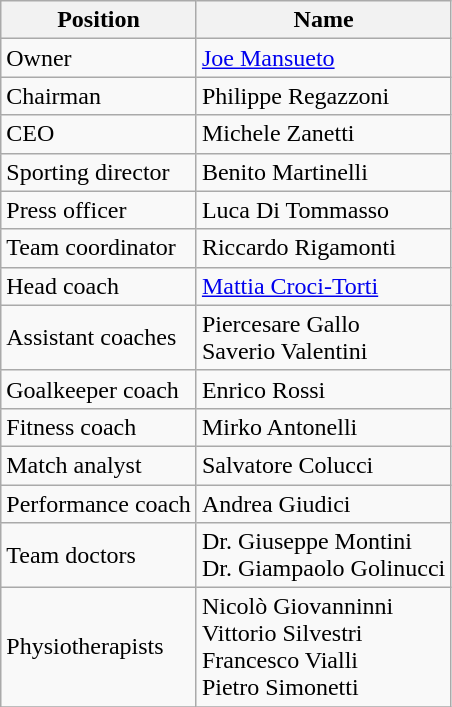<table class="wikitable">
<tr>
<th>Position</th>
<th>Name</th>
</tr>
<tr>
<td>Owner</td>
<td> <a href='#'>Joe Mansueto</a></td>
</tr>
<tr>
<td>Chairman</td>
<td> Philippe Regazzoni</td>
</tr>
<tr>
<td>CEO</td>
<td> Michele Zanetti</td>
</tr>
<tr>
<td>Sporting director</td>
<td> Benito Martinelli</td>
</tr>
<tr>
<td>Press officer</td>
<td> Luca Di Tommasso</td>
</tr>
<tr>
<td>Team coordinator</td>
<td> Riccardo Rigamonti</td>
</tr>
<tr>
<td>Head coach</td>
<td> <a href='#'>Mattia Croci-Torti</a></td>
</tr>
<tr>
<td>Assistant coaches</td>
<td> Piercesare Gallo<br> Saverio Valentini</td>
</tr>
<tr>
<td>Goalkeeper coach</td>
<td> Enrico Rossi</td>
</tr>
<tr>
<td>Fitness coach</td>
<td> Mirko Antonelli</td>
</tr>
<tr>
<td>Match analyst</td>
<td> Salvatore Colucci</td>
</tr>
<tr>
<td>Performance coach</td>
<td> Andrea Giudici</td>
</tr>
<tr>
<td>Team doctors</td>
<td> Dr. Giuseppe Montini<br> Dr. Giampaolo Golinucci</td>
</tr>
<tr>
<td>Physiotherapists</td>
<td> Nicolò Giovanninni<br> Vittorio Silvestri<br> Francesco Vialli<br> Pietro Simonetti</td>
</tr>
<tr>
</tr>
</table>
